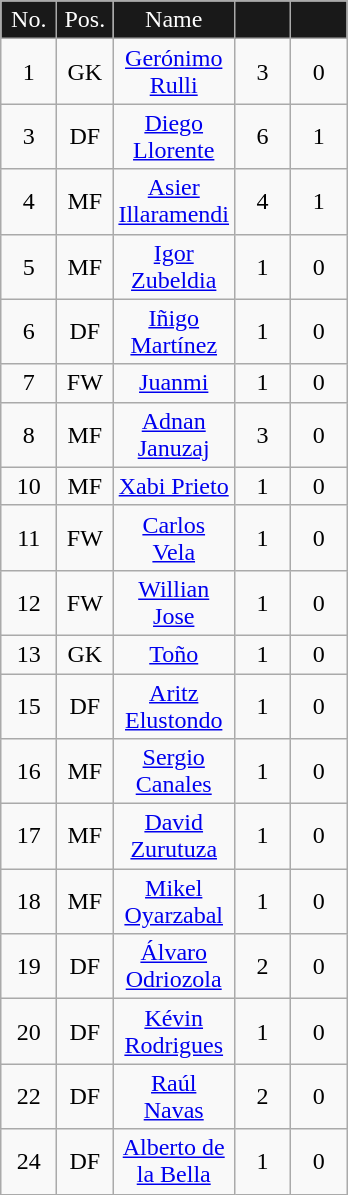<table class="wikitable"  style="text-align:center; font-size:100%; ">
<tr>
<td style="background:#191919; color:white; width:30px;">No.</td>
<td style="background:#191919; color:white; width:30px;">Pos.</td>
<td style="background:#191919; color:white; width:0px;">Name</td>
<td style="background:#191919; color:white; width:30px;"></td>
<td style="background:#191919; color:white; width:30px;"></td>
</tr>
<tr>
<td>1</td>
<td>GK</td>
<td> <a href='#'>Gerónimo Rulli</a></td>
<td>3</td>
<td>0</td>
</tr>
<tr>
<td>3</td>
<td>DF</td>
<td> <a href='#'>Diego Llorente</a></td>
<td>6</td>
<td>1</td>
</tr>
<tr>
<td>4</td>
<td>MF</td>
<td> <a href='#'>Asier Illaramendi</a></td>
<td>4</td>
<td>1</td>
</tr>
<tr>
<td>5</td>
<td>MF</td>
<td> <a href='#'>Igor Zubeldia</a></td>
<td>1</td>
<td>0</td>
</tr>
<tr>
<td>6</td>
<td>DF</td>
<td> <a href='#'>Iñigo Martínez</a></td>
<td>1</td>
<td>0</td>
</tr>
<tr>
<td>7</td>
<td>FW</td>
<td> <a href='#'>Juanmi</a></td>
<td>1</td>
<td>0</td>
</tr>
<tr>
<td>8</td>
<td>MF</td>
<td> <a href='#'>Adnan Januzaj</a></td>
<td>3</td>
<td>0</td>
</tr>
<tr>
<td>10</td>
<td>MF</td>
<td> <a href='#'>Xabi Prieto</a></td>
<td>1</td>
<td>0</td>
</tr>
<tr>
<td>11</td>
<td>FW</td>
<td> <a href='#'>Carlos Vela</a></td>
<td>1</td>
<td>0</td>
</tr>
<tr>
<td>12</td>
<td>FW</td>
<td> <a href='#'>Willian Jose</a></td>
<td>1</td>
<td>0</td>
</tr>
<tr>
<td>13</td>
<td>GK</td>
<td> <a href='#'>Toño</a></td>
<td>1</td>
<td>0</td>
</tr>
<tr>
<td>15</td>
<td>DF</td>
<td> <a href='#'>Aritz Elustondo</a></td>
<td>1</td>
<td>0</td>
</tr>
<tr>
<td>16</td>
<td>MF</td>
<td> <a href='#'>Sergio Canales</a></td>
<td>1</td>
<td>0</td>
</tr>
<tr>
<td>17</td>
<td>MF</td>
<td> <a href='#'>David Zurutuza</a></td>
<td>1</td>
<td>0</td>
</tr>
<tr>
<td>18</td>
<td>MF</td>
<td> <a href='#'>Mikel Oyarzabal</a></td>
<td>1</td>
<td>0</td>
</tr>
<tr>
<td>19</td>
<td>DF</td>
<td> <a href='#'>Álvaro Odriozola</a></td>
<td>2</td>
<td>0</td>
</tr>
<tr>
<td>20</td>
<td>DF</td>
<td> <a href='#'>Kévin Rodrigues</a></td>
<td>1</td>
<td>0</td>
</tr>
<tr>
<td>22</td>
<td>DF</td>
<td> <a href='#'>Raúl Navas</a></td>
<td>2</td>
<td>0</td>
</tr>
<tr>
<td>24</td>
<td>DF</td>
<td> <a href='#'>Alberto de la Bella</a></td>
<td>1</td>
<td>0</td>
</tr>
</table>
